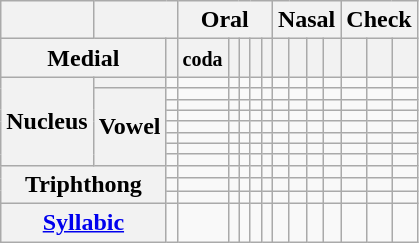<table class="wikitable" style=text-align:center>
<tr>
<th></th>
<th colspan="2"></th>
<th colspan="5">Oral</th>
<th colspan="4">Nasal</th>
<th colspan="3">Check</th>
</tr>
<tr>
<th colspan="2">Medial</th>
<th></th>
<th><small>coda</small></th>
<th></th>
<th></th>
<th></th>
<th></th>
<th></th>
<th></th>
<th></th>
<th></th>
<th></th>
<th></th>
<th></th>
</tr>
<tr>
<th rowspan="8">Nucleus</th>
<th></th>
<td></td>
<td></td>
<td></td>
<td></td>
<td></td>
<td></td>
<td></td>
<td></td>
<td></td>
<td></td>
<td></td>
<td></td>
<td></td>
</tr>
<tr>
<th rowspan="7">Vowel</th>
<td></td>
<td></td>
<td></td>
<td></td>
<td></td>
<td></td>
<td></td>
<td></td>
<td></td>
<td></td>
<td></td>
<td></td>
<td></td>
</tr>
<tr>
<td></td>
<td></td>
<td></td>
<td></td>
<td></td>
<td></td>
<td></td>
<td></td>
<td></td>
<td></td>
<td></td>
<td></td>
<td></td>
</tr>
<tr>
<td></td>
<td></td>
<td></td>
<td></td>
<td></td>
<td></td>
<td></td>
<td></td>
<td></td>
<td></td>
<td></td>
<td></td>
<td></td>
</tr>
<tr>
<td></td>
<td></td>
<td></td>
<td></td>
<td></td>
<td></td>
<td></td>
<td></td>
<td></td>
<td></td>
<td></td>
<td></td>
<td></td>
</tr>
<tr>
<td></td>
<td></td>
<td></td>
<td></td>
<td></td>
<td></td>
<td></td>
<td></td>
<td></td>
<td></td>
<td></td>
<td></td>
<td></td>
</tr>
<tr>
<td></td>
<td></td>
<td></td>
<td></td>
<td></td>
<td></td>
<td></td>
<td></td>
<td></td>
<td></td>
<td></td>
<td></td>
<td></td>
</tr>
<tr>
<td></td>
<td></td>
<td></td>
<td></td>
<td></td>
<td></td>
<td></td>
<td></td>
<td></td>
<td></td>
<td></td>
<td></td>
<td></td>
</tr>
<tr>
<th colspan="2" rowspan="3">Triphthong</th>
<td></td>
<td></td>
<td></td>
<td></td>
<td></td>
<td></td>
<td></td>
<td></td>
<td></td>
<td></td>
<td></td>
<td></td>
<td></td>
</tr>
<tr>
<td></td>
<td></td>
<td></td>
<td></td>
<td></td>
<td></td>
<td></td>
<td></td>
<td></td>
<td></td>
<td></td>
<td></td>
<td></td>
</tr>
<tr>
<td></td>
<td></td>
<td></td>
<td></td>
<td></td>
<td></td>
<td></td>
<td></td>
<td></td>
<td></td>
<td></td>
<td></td>
<td></td>
</tr>
<tr>
<th colspan="2"><a href='#'>Syllabic</a></th>
<td></td>
<td></td>
<td></td>
<td></td>
<td></td>
<td></td>
<td></td>
<td></td>
<td></td>
<td></td>
<td></td>
<td></td>
<td></td>
</tr>
</table>
